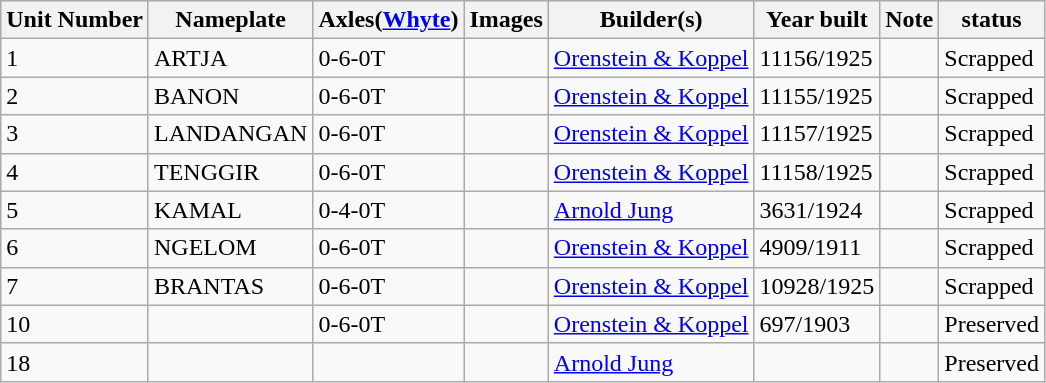<table class="wikitable">
<tr>
<th>Unit Number</th>
<th>Nameplate</th>
<th>Axles(<a href='#'>Whyte</a>)</th>
<th>Images</th>
<th>Builder(s)</th>
<th>Year built</th>
<th>Note</th>
<th>status</th>
</tr>
<tr>
<td>1</td>
<td>ARTJA</td>
<td>0-6-0T</td>
<td></td>
<td> <a href='#'>Orenstein & Koppel</a></td>
<td>11156/1925</td>
<td></td>
<td>Scrapped</td>
</tr>
<tr>
<td>2</td>
<td>BANON</td>
<td>0-6-0T</td>
<td><br></td>
<td> <a href='#'>Orenstein & Koppel</a></td>
<td>11155/1925</td>
<td></td>
<td>Scrapped</td>
</tr>
<tr>
<td>3</td>
<td>LANDANGAN</td>
<td>0-6-0T</td>
<td><br></td>
<td> <a href='#'>Orenstein & Koppel</a></td>
<td>11157/1925</td>
<td></td>
<td>Scrapped</td>
</tr>
<tr>
<td>4</td>
<td>TENGGIR</td>
<td>0-6-0T</td>
<td></td>
<td> <a href='#'>Orenstein & Koppel</a></td>
<td>11158/1925</td>
<td></td>
<td>Scrapped</td>
</tr>
<tr>
<td>5</td>
<td>KAMAL</td>
<td>0-4-0T</td>
<td></td>
<td> <a href='#'>Arnold Jung</a></td>
<td>3631/1924</td>
<td></td>
<td>Scrapped</td>
</tr>
<tr>
<td>6</td>
<td>NGELOM</td>
<td>0-6-0T</td>
<td></td>
<td> <a href='#'>Orenstein & Koppel</a></td>
<td>4909/1911</td>
<td></td>
<td>Scrapped</td>
</tr>
<tr>
<td>7</td>
<td>BRANTAS</td>
<td>0-6-0T</td>
<td><br></td>
<td> <a href='#'>Orenstein & Koppel</a></td>
<td>10928/1925</td>
<td></td>
<td>Scrapped</td>
</tr>
<tr>
<td>10</td>
<td></td>
<td>0-6-0T</td>
<td></td>
<td> <a href='#'>Orenstein & Koppel</a></td>
<td>697/1903</td>
<td></td>
<td>Preserved</td>
</tr>
<tr>
<td>18</td>
<td></td>
<td></td>
<td><br></td>
<td> <a href='#'>Arnold Jung</a></td>
<td></td>
<td></td>
<td>Preserved</td>
</tr>
</table>
